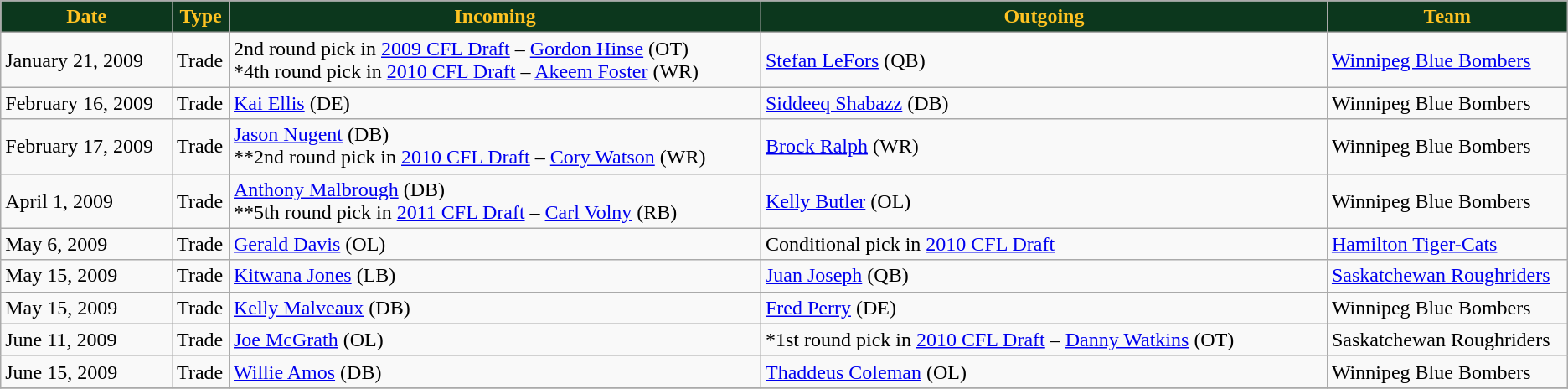<table class="wikitable">
<tr>
<th style="background:#0C371D;color:#ffc322;" width="10%">Date</th>
<th style="background:#0C371D;color:#ffc322;" width="1%">Type</th>
<th style="background:#0C371D;color:#ffc322;" width="31%">Incoming</th>
<th style="background:#0C371D;color:#ffc322;" width="33%">Outgoing</th>
<th style="background:#0C371D;color:#ffc322;" width="14%">Team</th>
</tr>
<tr>
<td>January 21, 2009</td>
<td>Trade</td>
<td>2nd round pick in <a href='#'>2009 CFL Draft</a> – <a href='#'>Gordon Hinse</a> (OT)<br>*4th round pick in <a href='#'>2010 CFL Draft</a> – <a href='#'>Akeem Foster</a> (WR)</td>
<td><a href='#'>Stefan LeFors</a> (QB)</td>
<td><a href='#'>Winnipeg Blue Bombers</a></td>
</tr>
<tr>
<td>February 16, 2009</td>
<td>Trade</td>
<td><a href='#'>Kai Ellis</a> (DE)</td>
<td><a href='#'>Siddeeq Shabazz</a> (DB)</td>
<td>Winnipeg Blue Bombers</td>
</tr>
<tr>
<td>February 17, 2009</td>
<td>Trade</td>
<td><a href='#'>Jason Nugent</a> (DB)<br>**2nd round pick in <a href='#'>2010 CFL Draft</a> – <a href='#'>Cory Watson</a> (WR)</td>
<td><a href='#'>Brock Ralph</a> (WR)</td>
<td>Winnipeg Blue Bombers</td>
</tr>
<tr>
<td>April 1, 2009</td>
<td>Trade</td>
<td><a href='#'>Anthony Malbrough</a> (DB)<br>**5th round pick in <a href='#'>2011 CFL Draft</a> – <a href='#'>Carl Volny</a> (RB)</td>
<td><a href='#'>Kelly Butler</a> (OL)</td>
<td>Winnipeg Blue Bombers</td>
</tr>
<tr>
<td>May 6, 2009</td>
<td>Trade</td>
<td><a href='#'>Gerald Davis</a> (OL)</td>
<td>Conditional pick in <a href='#'>2010 CFL Draft</a></td>
<td><a href='#'>Hamilton Tiger-Cats</a></td>
</tr>
<tr>
<td>May 15, 2009</td>
<td>Trade</td>
<td><a href='#'>Kitwana Jones</a> (LB)</td>
<td><a href='#'>Juan Joseph</a> (QB)</td>
<td><a href='#'>Saskatchewan Roughriders</a></td>
</tr>
<tr>
<td>May 15, 2009</td>
<td>Trade</td>
<td><a href='#'>Kelly Malveaux</a> (DB)</td>
<td><a href='#'>Fred Perry</a> (DE)</td>
<td>Winnipeg Blue Bombers</td>
</tr>
<tr>
<td>June 11, 2009</td>
<td>Trade</td>
<td><a href='#'>Joe McGrath</a> (OL)</td>
<td>*1st round pick in <a href='#'>2010 CFL Draft</a> – <a href='#'>Danny Watkins</a> (OT)</td>
<td>Saskatchewan Roughriders</td>
</tr>
<tr>
<td>June 15, 2009</td>
<td>Trade</td>
<td><a href='#'>Willie Amos</a> (DB)</td>
<td><a href='#'>Thaddeus Coleman</a> (OL)</td>
<td>Winnipeg Blue Bombers</td>
</tr>
<tr>
</tr>
</table>
